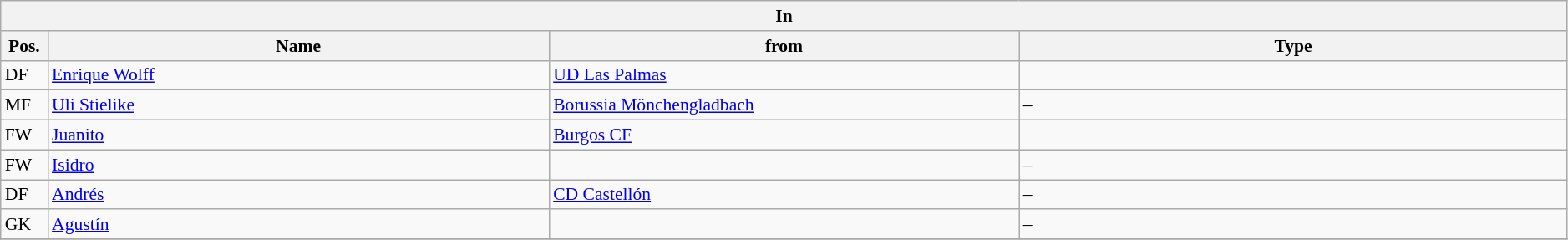<table class="wikitable" style="font-size:90%;width:99%;">
<tr>
<th colspan="4">In</th>
</tr>
<tr>
<th width=3%>Pos.</th>
<th width=32%>Name</th>
<th width=30%>from</th>
<th width=35%>Type</th>
</tr>
<tr>
<td>DF</td>
<td><a href='#'>Enrique Wolff</a></td>
<td><a href='#'>UD Las Palmas</a></td>
<td></td>
</tr>
<tr>
<td>MF</td>
<td><a href='#'>Uli Stielike</a></td>
<td><a href='#'>Borussia Mönchengladbach</a></td>
<td>–</td>
</tr>
<tr>
<td>FW</td>
<td><a href='#'>Juanito</a></td>
<td><a href='#'>Burgos CF</a></td>
<td></td>
</tr>
<tr>
<td>FW</td>
<td><a href='#'>Isidro</a></td>
<td></td>
<td>–</td>
</tr>
<tr>
<td>DF</td>
<td><a href='#'>Andrés</a></td>
<td><a href='#'>CD Castellón</a></td>
<td>–</td>
</tr>
<tr>
<td>GK</td>
<td><a href='#'>Agustín</a></td>
<td></td>
<td>–</td>
</tr>
<tr>
</tr>
</table>
